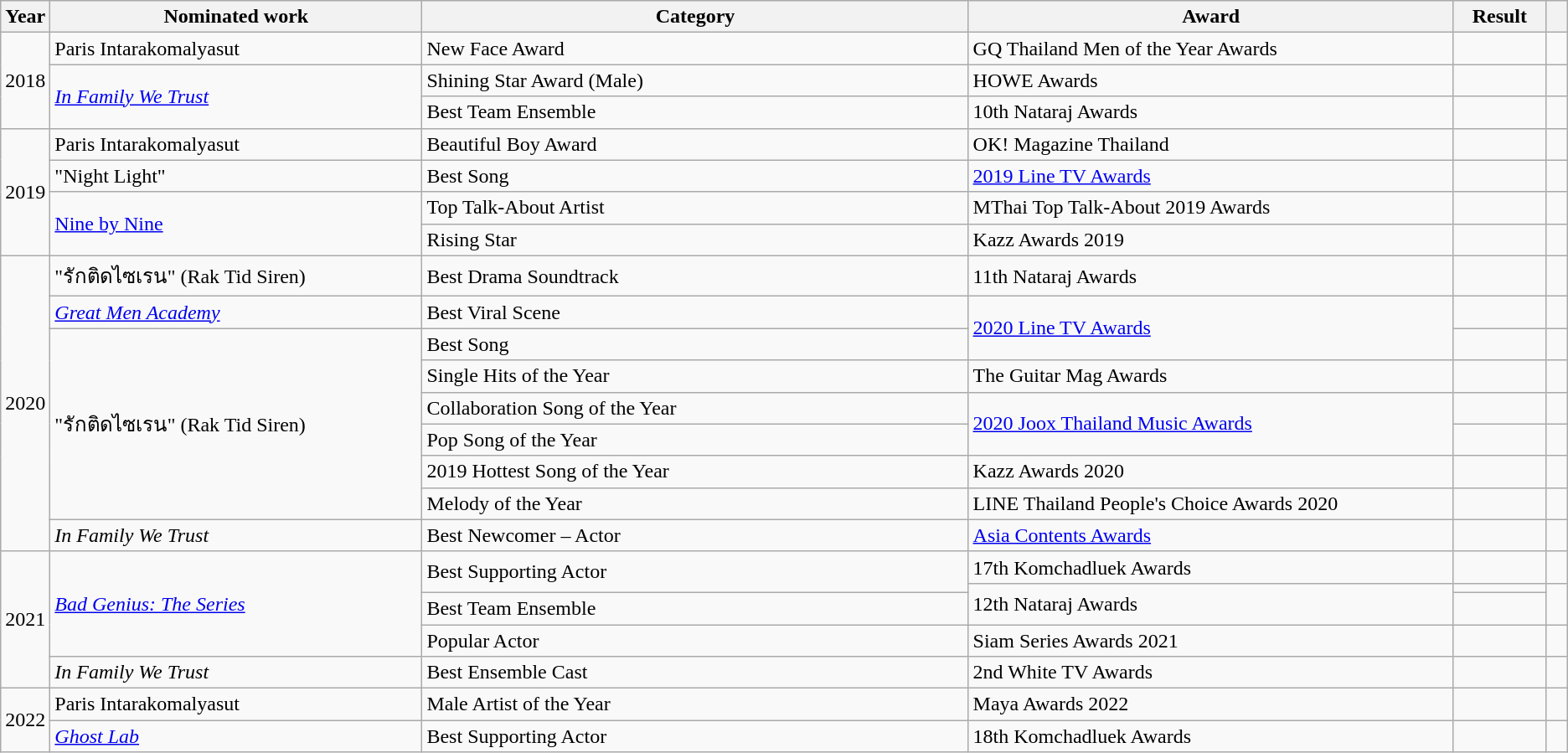<table class="wikitable sortable">
<tr>
<th scope="col" style="width:1em;">Year</th>
<th scope="col" style="width:25em;">Nominated work</th>
<th scope="col" style="width:40em;">Category</th>
<th scope="col" style="width:35em;">Award</th>
<th scope="col" style="width:5em;">Result</th>
<th scope="col" style="width:1em;"class="unsortable"></th>
</tr>
<tr>
<td rowspan="3">2018</td>
<td>Paris Intarakomalyasut</td>
<td>New Face Award</td>
<td>GQ Thailand Men of the Year Awards</td>
<td></td>
<td style="text-align: center;"></td>
</tr>
<tr>
<td rowspan="2"><em><a href='#'>In Family We Trust</a></em></td>
<td>Shining Star Award (Male)</td>
<td>HOWE Awards</td>
<td></td>
<td style="text-align: center;"></td>
</tr>
<tr>
<td>Best Team Ensemble<br></td>
<td>10th Nataraj Awards</td>
<td></td>
<td style="text-align: center;"></td>
</tr>
<tr>
<td rowspan="4">2019</td>
<td>Paris Intarakomalyasut</td>
<td>Beautiful Boy Award</td>
<td>OK! Magazine Thailand</td>
<td></td>
<td style="text-align: center;"></td>
</tr>
<tr>
<td>"Night Light"</td>
<td>Best Song <br></td>
<td><a href='#'>2019 Line TV Awards</a></td>
<td></td>
<td style="text-align: center;"></td>
</tr>
<tr>
<td rowspan="2"><a href='#'>Nine by Nine</a></td>
<td>Top Talk-About Artist</td>
<td>MThai Top Talk-About 2019 Awards</td>
<td></td>
<td style="text-align:center;"></td>
</tr>
<tr>
<td>Rising Star</td>
<td>Kazz Awards 2019</td>
<td></td>
<td style="text-align:center;"></td>
</tr>
<tr>
<td rowspan="9">2020</td>
<td>"รักติดไซเรน" (Rak Tid Siren)</td>
<td>Best Drama Soundtrack<br></td>
<td>11th Nataraj Awards</td>
<td></td>
<td style="text-align: center;"></td>
</tr>
<tr>
<td><em><a href='#'>Great Men Academy</a></em></td>
<td>Best Viral Scene<br></td>
<td rowspan = "2"><a href='#'>2020 Line TV Awards</a></td>
<td></td>
<td style="text-align: center;"></td>
</tr>
<tr>
<td rowspan = "6">"รักติดไซเรน" (Rak Tid Siren)</td>
<td>Best Song<br></td>
<td></td>
<td style="text-align: center;"></td>
</tr>
<tr>
<td>Single Hits of the Year<br></td>
<td>The Guitar Mag Awards</td>
<td></td>
<td style="text-align: center;"></td>
</tr>
<tr>
<td>Collaboration Song of the Year<br></td>
<td rowspan = "2"><a href='#'>2020 Joox Thailand Music Awards</a></td>
<td></td>
<td style="text-align: center;"></td>
</tr>
<tr>
<td>Pop Song of the Year<br></td>
<td></td>
<td style="text-align: center;"></td>
</tr>
<tr>
<td>2019 Hottest Song of the Year</td>
<td>Kazz Awards 2020</td>
<td></td>
<td style="text-align:center;"></td>
</tr>
<tr>
<td>Melody of the Year</td>
<td>LINE Thailand People's Choice Awards 2020</td>
<td></td>
<td style="text-align:center;"></td>
</tr>
<tr>
<td><em>In Family We Trust</em></td>
<td>Best Newcomer – Actor</td>
<td><a href='#'>Asia Contents Awards</a></td>
<td></td>
<td style="text-align: center;"></td>
</tr>
<tr>
<td rowspan="5">2021</td>
<td rowspan="4"><em><a href='#'>Bad Genius: The Series</a></em></td>
<td rowspan="2">Best Supporting Actor</td>
<td>17th Komchadluek Awards</td>
<td></td>
<td style="text-align: center;"></td>
</tr>
<tr>
<td rowspan="2">12th Nataraj Awards</td>
<td></td>
<td rowspan="2" style="text-align: center";></td>
</tr>
<tr>
<td>Best Team Ensemble<br></td>
<td></td>
</tr>
<tr>
<td>Popular Actor</td>
<td>Siam Series Awards 2021</td>
<td></td>
<td style="text-align:center;"></td>
</tr>
<tr>
<td><em>In Family We Trust</em></td>
<td>Best Ensemble Cast</td>
<td>2nd White TV Awards</td>
<td></td>
<td style="text-align:center;"></td>
</tr>
<tr>
<td rowspan="2">2022</td>
<td>Paris Intarakomalyasut</td>
<td>Male Artist of the Year</td>
<td>Maya Awards 2022</td>
<td></td>
<td style="text-align:center;"></td>
</tr>
<tr>
<td><em><a href='#'>Ghost Lab</a></em></td>
<td>Best Supporting Actor</td>
<td>18th Komchadluek Awards</td>
<td></td>
<td style="text-align: center;"></td>
</tr>
</table>
